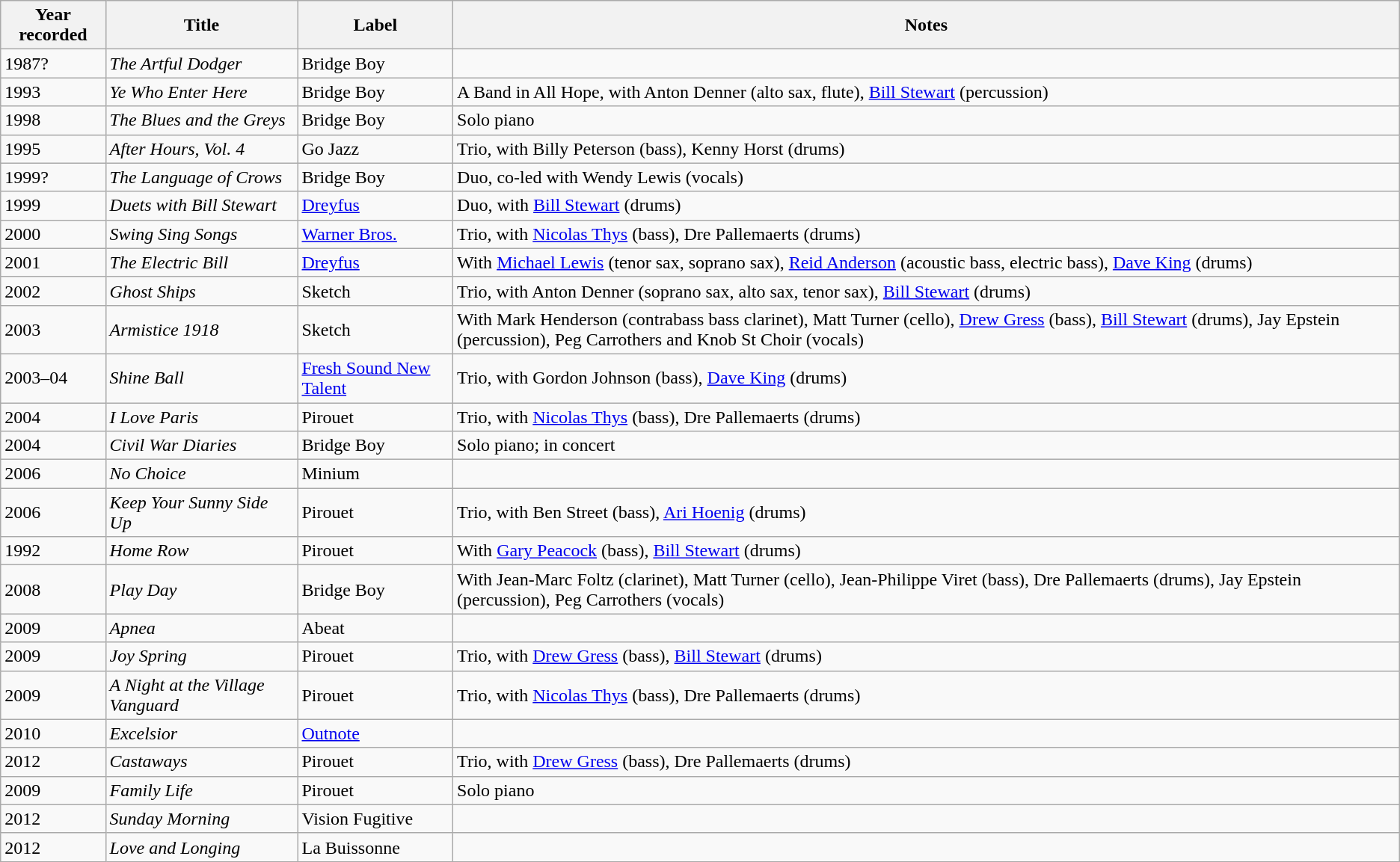<table class="wikitable sortable">
<tr>
<th>Year recorded</th>
<th>Title</th>
<th>Label</th>
<th>Notes</th>
</tr>
<tr>
<td>1987?</td>
<td><em>The Artful Dodger</em></td>
<td>Bridge Boy</td>
<td></td>
</tr>
<tr>
<td>1993</td>
<td><em>Ye Who Enter Here</em></td>
<td>Bridge Boy</td>
<td>A Band in All Hope, with Anton Denner (alto sax, flute), <a href='#'>Bill Stewart</a> (percussion)</td>
</tr>
<tr>
<td>1998</td>
<td><em>The Blues and the Greys</em></td>
<td>Bridge Boy</td>
<td>Solo piano</td>
</tr>
<tr>
<td>1995</td>
<td><em>After Hours, Vol. 4</em></td>
<td>Go Jazz</td>
<td>Trio, with Billy Peterson (bass), Kenny Horst (drums)</td>
</tr>
<tr>
<td>1999?</td>
<td><em>The Language of Crows</em></td>
<td>Bridge Boy</td>
<td>Duo, co-led with Wendy Lewis (vocals)</td>
</tr>
<tr>
<td>1999</td>
<td><em>Duets with Bill Stewart</em></td>
<td><a href='#'>Dreyfus</a></td>
<td>Duo, with <a href='#'>Bill Stewart</a> (drums)</td>
</tr>
<tr>
<td>2000</td>
<td><em>Swing Sing Songs</em></td>
<td><a href='#'>Warner Bros.</a></td>
<td>Trio, with <a href='#'>Nicolas Thys</a> (bass), Dre Pallemaerts (drums)</td>
</tr>
<tr>
<td>2001</td>
<td><em>The Electric Bill</em></td>
<td><a href='#'>Dreyfus</a></td>
<td>With <a href='#'>Michael Lewis</a> (tenor sax, soprano sax), <a href='#'>Reid Anderson</a> (acoustic bass, electric bass), <a href='#'>Dave King</a> (drums)</td>
</tr>
<tr>
<td>2002</td>
<td><em>Ghost Ships</em></td>
<td>Sketch</td>
<td>Trio, with Anton Denner (soprano sax, alto sax, tenor sax), <a href='#'>Bill Stewart</a> (drums)</td>
</tr>
<tr>
<td>2003</td>
<td><em>Armistice 1918</em></td>
<td>Sketch</td>
<td>With Mark Henderson (contrabass bass clarinet), Matt Turner (cello), <a href='#'>Drew Gress</a> (bass), <a href='#'>Bill Stewart</a> (drums), Jay Epstein (percussion), Peg Carrothers and Knob St Choir (vocals)</td>
</tr>
<tr>
<td>2003–04</td>
<td><em>Shine Ball</em></td>
<td><a href='#'>Fresh Sound New Talent</a></td>
<td>Trio, with Gordon Johnson (bass), <a href='#'>Dave King</a> (drums)</td>
</tr>
<tr>
<td>2004</td>
<td><em>I Love Paris</em></td>
<td>Pirouet</td>
<td>Trio, with <a href='#'>Nicolas Thys</a> (bass), Dre Pallemaerts (drums)</td>
</tr>
<tr>
<td>2004</td>
<td><em>Civil War Diaries</em></td>
<td>Bridge Boy</td>
<td>Solo piano; in concert</td>
</tr>
<tr>
<td>2006</td>
<td><em>No Choice</em></td>
<td>Minium</td>
<td></td>
</tr>
<tr>
<td>2006</td>
<td><em>Keep Your Sunny Side Up</em></td>
<td>Pirouet</td>
<td>Trio, with Ben Street (bass), <a href='#'>Ari Hoenig</a> (drums)</td>
</tr>
<tr>
<td>1992</td>
<td><em>Home Row</em></td>
<td>Pirouet</td>
<td>With <a href='#'>Gary Peacock</a> (bass), <a href='#'>Bill Stewart</a> (drums)</td>
</tr>
<tr>
<td>2008</td>
<td><em>Play Day</em></td>
<td>Bridge Boy</td>
<td>With Jean-Marc Foltz (clarinet), Matt Turner (cello), Jean-Philippe Viret (bass), Dre Pallemaerts (drums), Jay Epstein (percussion), Peg Carrothers (vocals)</td>
</tr>
<tr>
<td>2009</td>
<td><em>Apnea</em></td>
<td>Abeat</td>
<td></td>
</tr>
<tr>
<td>2009</td>
<td><em>Joy Spring</em></td>
<td>Pirouet</td>
<td>Trio, with <a href='#'>Drew Gress</a> (bass), <a href='#'>Bill Stewart</a> (drums)</td>
</tr>
<tr>
<td>2009</td>
<td><em>A Night at the Village Vanguard</em></td>
<td>Pirouet</td>
<td>Trio, with <a href='#'>Nicolas Thys</a> (bass), Dre Pallemaerts (drums)</td>
</tr>
<tr>
<td>2010</td>
<td><em>Excelsior</em></td>
<td><a href='#'>Outnote</a></td>
<td></td>
</tr>
<tr>
<td>2012</td>
<td><em>Castaways</em></td>
<td>Pirouet</td>
<td>Trio, with <a href='#'>Drew Gress</a> (bass), Dre Pallemaerts (drums)</td>
</tr>
<tr>
<td>2009</td>
<td><em>Family Life</em></td>
<td>Pirouet</td>
<td>Solo piano</td>
</tr>
<tr>
<td>2012</td>
<td><em>Sunday Morning</em></td>
<td>Vision Fugitive</td>
<td></td>
</tr>
<tr>
<td>2012</td>
<td><em>Love and Longing</em></td>
<td>La Buissonne</td>
<td></td>
</tr>
</table>
